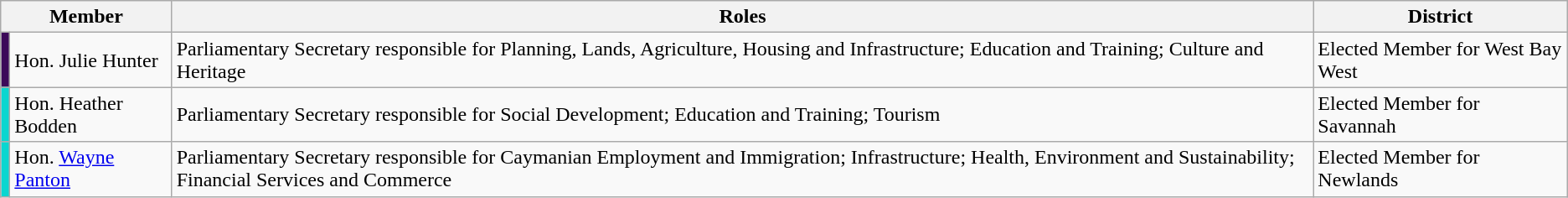<table class="wikitable">
<tr>
<th colspan=2>Member</th>
<th>Roles</th>
<th>District</th>
</tr>
<tr>
<td bgcolor=#3C0959></td>
<td>Hon. Julie Hunter</td>
<td>Parliamentary Secretary responsible for Planning, Lands, Agriculture, Housing and Infrastructure; Education and Training; Culture and Heritage</td>
<td>Elected Member for West Bay West</td>
</tr>
<tr>
<td bgcolor=#0AD6D0></td>
<td>Hon. Heather Bodden</td>
<td>Parliamentary Secretary responsible for Social Development; Education and Training; Tourism</td>
<td>Elected Member for Savannah</td>
</tr>
<tr>
<td bgcolor=#0AD6D0></td>
<td>Hon. <a href='#'>Wayne Panton</a></td>
<td>Parliamentary Secretary responsible for Caymanian Employment and Immigration; Infrastructure; Health, Environment and Sustainability; Financial Services and Commerce</td>
<td>Elected Member for Newlands</td>
</tr>
</table>
